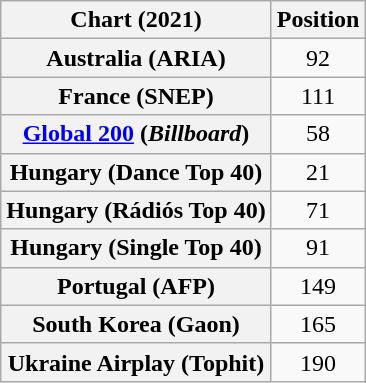<table class="wikitable sortable plainrowheaders" style="text-align:center">
<tr>
<th scope="col">Chart (2021)</th>
<th scope="col">Position</th>
</tr>
<tr>
<th scope="row">Australia (ARIA)</th>
<td>92</td>
</tr>
<tr>
<th scope="row">France (SNEP)</th>
<td>111</td>
</tr>
<tr>
<th scope="row"><a href='#'>Global 200</a> (<em>Billboard</em>)</th>
<td>58</td>
</tr>
<tr>
<th scope="row">Hungary (Dance Top 40)</th>
<td>21</td>
</tr>
<tr>
<th scope="row">Hungary (Rádiós Top 40)</th>
<td>71</td>
</tr>
<tr>
<th scope="row">Hungary (Single Top 40)</th>
<td>91</td>
</tr>
<tr>
<th scope="row">Portugal (AFP)</th>
<td>149</td>
</tr>
<tr>
<th scope="row">South Korea (Gaon)</th>
<td>165</td>
</tr>
<tr>
<th scope="row">Ukraine Airplay (Tophit)</th>
<td>190</td>
</tr>
</table>
